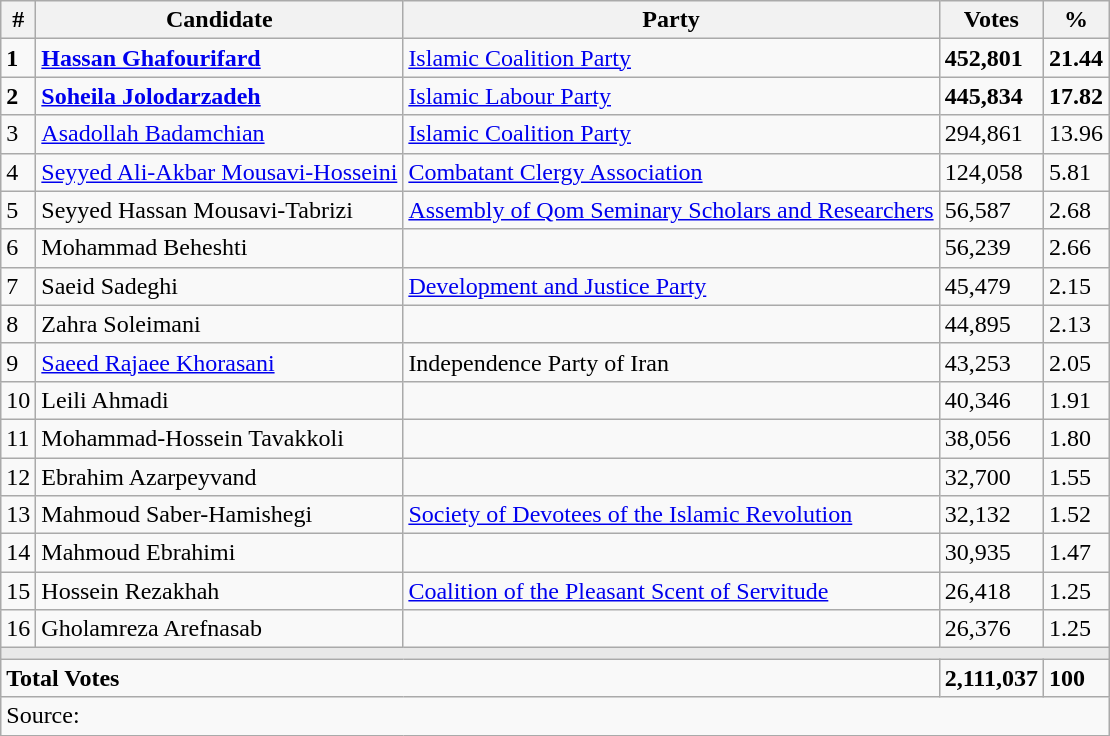<table class=wikitable>
<tr>
<th>#</th>
<th>Candidate</th>
<th>Party</th>
<th>Votes</th>
<th>%</th>
</tr>
<tr>
<td><strong>1</strong></td>
<td><strong><a href='#'>Hassan Ghafourifard</a></strong></td>
<td><a href='#'>Islamic Coalition Party</a></td>
<td><strong>452,801</strong></td>
<td><strong>21.44</strong></td>
</tr>
<tr>
<td><strong>2</strong></td>
<td><strong><a href='#'>Soheila Jolodarzadeh</a></strong></td>
<td><a href='#'>Islamic Labour Party</a></td>
<td><strong>445,834</strong></td>
<td><strong>17.82</strong></td>
</tr>
<tr>
<td>3</td>
<td><a href='#'>Asadollah Badamchian</a></td>
<td><a href='#'>Islamic Coalition Party</a></td>
<td>294,861</td>
<td>13.96</td>
</tr>
<tr>
<td>4</td>
<td><a href='#'>Seyyed Ali-Akbar Mousavi-Hosseini</a></td>
<td><a href='#'>Combatant Clergy Association</a></td>
<td>124,058</td>
<td>5.81</td>
</tr>
<tr>
<td>5</td>
<td>Seyyed Hassan Mousavi-Tabrizi</td>
<td><a href='#'>Assembly of Qom Seminary Scholars and Researchers</a></td>
<td>56,587</td>
<td>2.68</td>
</tr>
<tr>
<td>6</td>
<td>Mohammad Beheshti</td>
<td></td>
<td>56,239</td>
<td>2.66</td>
</tr>
<tr>
<td>7</td>
<td>Saeid Sadeghi</td>
<td><a href='#'>Development and Justice Party</a></td>
<td>45,479</td>
<td>2.15</td>
</tr>
<tr>
<td>8</td>
<td>Zahra Soleimani</td>
<td></td>
<td>44,895</td>
<td>2.13</td>
</tr>
<tr>
<td>9</td>
<td><a href='#'>Saeed Rajaee Khorasani</a></td>
<td>Independence Party of Iran</td>
<td>43,253</td>
<td>2.05</td>
</tr>
<tr>
<td>10</td>
<td>Leili Ahmadi</td>
<td></td>
<td>40,346</td>
<td>1.91</td>
</tr>
<tr>
<td>11</td>
<td>Mohammad-Hossein Tavakkoli</td>
<td></td>
<td>38,056</td>
<td>1.80</td>
</tr>
<tr>
<td>12</td>
<td>Ebrahim Azarpeyvand</td>
<td></td>
<td>32,700</td>
<td>1.55</td>
</tr>
<tr>
<td>13</td>
<td>Mahmoud Saber-Hamishegi</td>
<td><a href='#'>Society of Devotees of the Islamic Revolution</a></td>
<td>32,132</td>
<td>1.52</td>
</tr>
<tr>
<td>14</td>
<td>Mahmoud Ebrahimi</td>
<td></td>
<td>30,935</td>
<td>1.47</td>
</tr>
<tr>
<td>15</td>
<td>Hossein Rezakhah</td>
<td><a href='#'>Coalition of the Pleasant Scent of Servitude</a></td>
<td>26,418</td>
<td>1.25</td>
</tr>
<tr>
<td>16</td>
<td>Gholamreza Arefnasab</td>
<td></td>
<td>26,376</td>
<td>1.25</td>
</tr>
<tr>
<td colspan="5" style="background:#E9E9E9;"></td>
</tr>
<tr>
<td colspan="3"><strong>Total Votes</strong></td>
<td><strong>2,111,037</strong></td>
<td><strong>100</strong></td>
</tr>
<tr>
<td colspan="5">Source: </td>
</tr>
</table>
